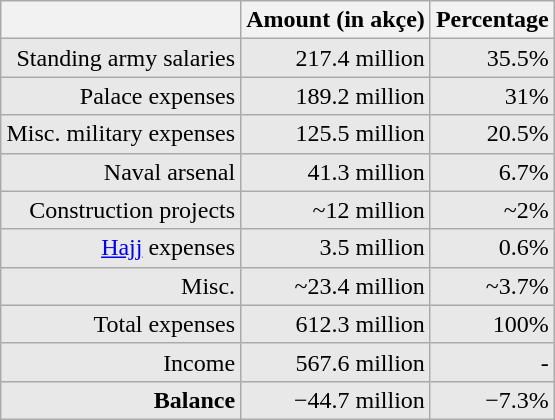<table class="wikitable" align=right style="margin:0 0 1em 1em">
<tr>
<th></th>
<th>Amount (in akçe)</th>
<th>Percentage</th>
</tr>
<tr bgcolor="#E8E8E8" align=right>
<td>Standing army salaries</td>
<td>217.4 million</td>
<td>35.5%</td>
</tr>
<tr bgcolor="#E8E8E8" align=right>
<td>Palace expenses</td>
<td>189.2 million</td>
<td>31%</td>
</tr>
<tr bgcolor="#E8E8E8" align=right>
<td>Misc. military expenses</td>
<td>125.5 million</td>
<td>20.5%</td>
</tr>
<tr bgcolor="#E8E8E8" align=right>
<td>Naval arsenal</td>
<td>41.3 million</td>
<td>6.7%</td>
</tr>
<tr bgcolor="#E8E8E8" align=right>
<td>Construction projects</td>
<td>~12 million</td>
<td>~2%</td>
</tr>
<tr bgcolor="#E8E8E8" align=right>
<td><a href='#'>Hajj</a> expenses</td>
<td>3.5 million</td>
<td>0.6%</td>
</tr>
<tr bgcolor="#E8E8E8" align=right>
<td>Misc.</td>
<td>~23.4 million</td>
<td>~3.7%</td>
</tr>
<tr bgcolor="#E8E8E8" align=right>
<td>Total expenses</td>
<td>612.3 million</td>
<td>100%</td>
</tr>
<tr bgcolor="#E8E8E8" align=right>
<td>Income</td>
<td>567.6 million</td>
<td>-</td>
</tr>
<tr bgcolor="#E8E8E8" align=right>
<td><strong>Balance</strong></td>
<td>−44.7 million</td>
<td>−7.3%</td>
</tr>
</table>
